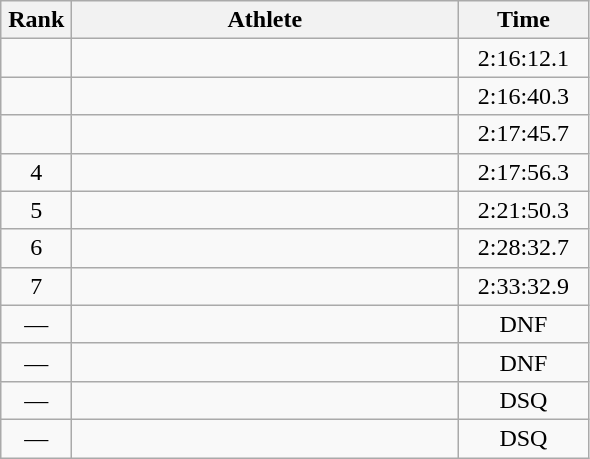<table class=wikitable style="text-align:center">
<tr>
<th width=40>Rank</th>
<th width=250>Athlete</th>
<th width=80>Time</th>
</tr>
<tr>
<td></td>
<td align=left></td>
<td>2:16:12.1</td>
</tr>
<tr>
<td></td>
<td align=left></td>
<td>2:16:40.3</td>
</tr>
<tr>
<td></td>
<td align=left></td>
<td>2:17:45.7</td>
</tr>
<tr>
<td>4</td>
<td align=left></td>
<td>2:17:56.3</td>
</tr>
<tr>
<td>5</td>
<td align=left></td>
<td>2:21:50.3</td>
</tr>
<tr>
<td>6</td>
<td align=left></td>
<td>2:28:32.7</td>
</tr>
<tr>
<td>7</td>
<td align=left></td>
<td>2:33:32.9</td>
</tr>
<tr>
<td>—</td>
<td align=left></td>
<td>DNF</td>
</tr>
<tr>
<td>—</td>
<td align=left></td>
<td>DNF</td>
</tr>
<tr>
<td>—</td>
<td align=left></td>
<td>DSQ</td>
</tr>
<tr>
<td>—</td>
<td align=left></td>
<td>DSQ</td>
</tr>
</table>
